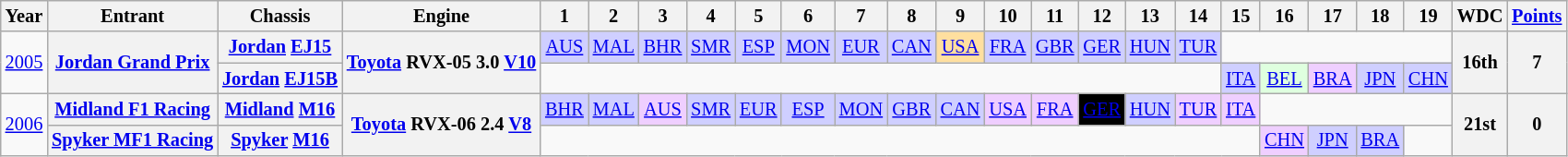<table class="wikitable" style="text-align:center; font-size:85%">
<tr>
<th>Year</th>
<th>Entrant</th>
<th>Chassis</th>
<th>Engine</th>
<th>1</th>
<th>2</th>
<th>3</th>
<th>4</th>
<th>5</th>
<th>6</th>
<th>7</th>
<th>8</th>
<th>9</th>
<th>10</th>
<th>11</th>
<th>12</th>
<th>13</th>
<th>14</th>
<th>15</th>
<th>16</th>
<th>17</th>
<th>18</th>
<th>19</th>
<th>WDC</th>
<th><a href='#'>Points</a></th>
</tr>
<tr>
<td rowspan=2><a href='#'>2005</a></td>
<th rowspan=2 nowrap><a href='#'>Jordan Grand Prix</a></th>
<th nowrap><a href='#'>Jordan</a> <a href='#'>EJ15</a></th>
<th rowspan=2 nowrap><a href='#'>Toyota</a> RVX-05 3.0 <a href='#'>V10</a></th>
<td style="background:#CFCFFF;"><a href='#'>AUS</a><br></td>
<td style="background:#CFCFFF;"><a href='#'>MAL</a><br></td>
<td style="background:#CFCFFF;"><a href='#'>BHR</a><br></td>
<td style="background:#CFCFFF;"><a href='#'>SMR</a><br></td>
<td style="background:#CFCFFF;"><a href='#'>ESP</a><br></td>
<td style="background:#CFCFFF;"><a href='#'>MON</a><br></td>
<td style="background:#CFCFFF;"><a href='#'>EUR</a><br></td>
<td style="background:#CFCFFF;"><a href='#'>CAN</a><br></td>
<td style="background:#FFDF9F;"><a href='#'>USA</a><br></td>
<td style="background:#CFCFFF;"><a href='#'>FRA</a><br></td>
<td style="background:#CFCFFF;"><a href='#'>GBR</a><br></td>
<td style="background:#CFCFFF;"><a href='#'>GER</a><br></td>
<td style="background:#CFCFFF;"><a href='#'>HUN</a><br></td>
<td style="background:#CFCFFF;"><a href='#'>TUR</a><br></td>
<td colspan=5></td>
<th rowspan=2>16th</th>
<th rowspan=2>7</th>
</tr>
<tr>
<th nowrap><a href='#'>Jordan</a> <a href='#'>EJ15B</a></th>
<td colspan=14></td>
<td style="background:#CFCFFF;"><a href='#'>ITA</a><br></td>
<td style="background:#DFFFDF;"><a href='#'>BEL</a><br></td>
<td style="background:#EFCFFF;"><a href='#'>BRA</a><br></td>
<td style="background:#CFCFFF;"><a href='#'>JPN</a><br></td>
<td style="background:#CFCFFF;"><a href='#'>CHN</a><br></td>
</tr>
<tr>
<td rowspan=2><a href='#'>2006</a></td>
<th nowrap><a href='#'>Midland F1 Racing</a></th>
<th nowrap><a href='#'>Midland</a> <a href='#'>M16</a></th>
<th rowspan=2 nowrap><a href='#'>Toyota</a> RVX-06 2.4 <a href='#'>V8</a></th>
<td style="background:#CFCFFF;"><a href='#'>BHR</a><br></td>
<td style="background:#CFCFFF;"><a href='#'>MAL</a><br></td>
<td style="background:#EFCFFF;"><a href='#'>AUS</a><br></td>
<td style="background:#CFCFFF;"><a href='#'>SMR</a><br></td>
<td style="background:#CFCFFF;"><a href='#'>EUR</a><br></td>
<td style="background:#CFCFFF;"><a href='#'>ESP</a><br></td>
<td style="background:#CFCFFF;"><a href='#'>MON</a><br></td>
<td style="background:#CFCFFF;"><a href='#'>GBR</a><br></td>
<td style="background:#CFCFFF;"><a href='#'>CAN</a><br></td>
<td style="background:#EFCEFF;"><a href='#'>USA</a><br></td>
<td style="background:#EFCEFF;"><a href='#'>FRA</a><br></td>
<td style="background:#000000; color:white"><a href='#'><span>GER</span></a><br></td>
<td style="background:#CFCFFF;"><a href='#'>HUN</a><br></td>
<td style="background:#EFCFFF;"><a href='#'>TUR</a><br></td>
<td style="background:#EFCFFF;"><a href='#'>ITA</a><br></td>
<td colspan=4></td>
<th rowspan=2>21st</th>
<th rowspan=2>0</th>
</tr>
<tr>
<th nowrap><a href='#'>Spyker MF1 Racing</a></th>
<th nowrap><a href='#'>Spyker</a> <a href='#'>M16</a></th>
<td colspan=15></td>
<td style="background:#EFCFFF;"><a href='#'>CHN</a><br></td>
<td style="background:#CFCFFF;"><a href='#'>JPN</a><br></td>
<td style="background:#CFCFFF;"><a href='#'>BRA</a><br></td>
<td></td>
</tr>
</table>
